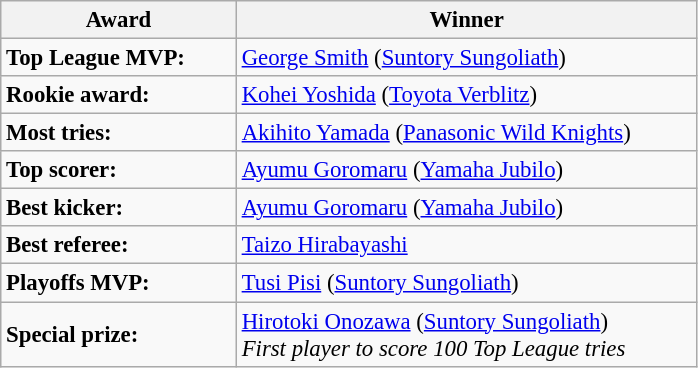<table class="wikitable" style="font-size:95%; text-align:left;">
<tr>
<th style="width:150px;">Award</th>
<th style="width:300px;">Winner</th>
</tr>
<tr>
<td><strong>Top League MVP:</strong></td>
<td> <a href='#'>George Smith</a> (<a href='#'>Suntory Sungoliath</a>)</td>
</tr>
<tr>
<td><strong>Rookie award:</strong></td>
<td> <a href='#'>Kohei Yoshida</a> (<a href='#'>Toyota Verblitz</a>)</td>
</tr>
<tr>
<td><strong>Most tries:</strong></td>
<td> <a href='#'>Akihito Yamada</a> (<a href='#'>Panasonic Wild Knights</a>)</td>
</tr>
<tr>
<td><strong>Top scorer:</strong></td>
<td> <a href='#'>Ayumu Goromaru</a> (<a href='#'>Yamaha Jubilo</a>)</td>
</tr>
<tr>
<td><strong>Best kicker:</strong></td>
<td> <a href='#'>Ayumu Goromaru</a> (<a href='#'>Yamaha Jubilo</a>)</td>
</tr>
<tr>
<td><strong>Best referee:</strong></td>
<td> <a href='#'>Taizo Hirabayashi</a></td>
</tr>
<tr>
<td><strong>Playoffs MVP:</strong></td>
<td> <a href='#'>Tusi Pisi</a> (<a href='#'>Suntory Sungoliath</a>)</td>
</tr>
<tr>
<td><strong>Special prize:</strong></td>
<td> <a href='#'>Hirotoki Onozawa</a> (<a href='#'>Suntory Sungoliath</a>)<br><em>First player to score 100 Top League tries</em></td>
</tr>
</table>
